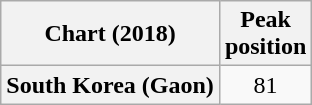<table class="wikitable plainrowheaders" style="text-align:center">
<tr>
<th>Chart (2018)</th>
<th>Peak<br>position</th>
</tr>
<tr>
<th scope="row">South Korea (Gaon)</th>
<td>81</td>
</tr>
</table>
